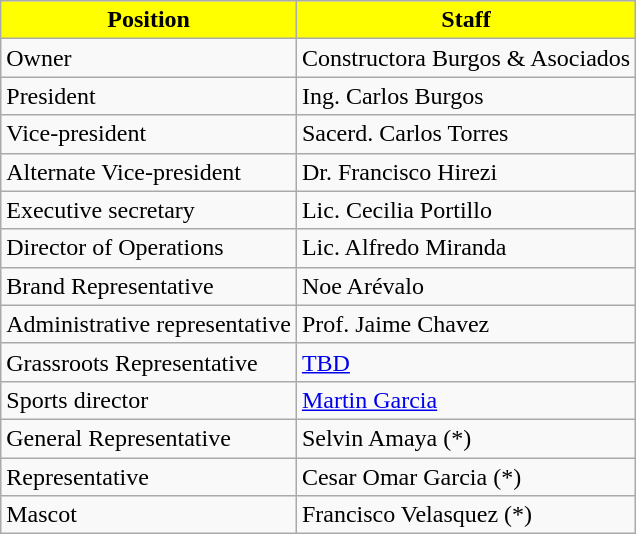<table class="wikitable">
<tr>
<th style="color:Black; background:#FFFF00;;">Position</th>
<th style="color:Black; background:#FFFF00;;">Staff</th>
</tr>
<tr>
<td>Owner</td>
<td> Constructora Burgos & Asociados</td>
</tr>
<tr>
<td>President</td>
<td> Ing. Carlos Burgos</td>
</tr>
<tr>
<td>Vice-president</td>
<td> Sacerd. Carlos Torres</td>
</tr>
<tr>
<td>Alternate Vice-president</td>
<td> Dr. Francisco Hirezi</td>
</tr>
<tr>
<td>Executive secretary</td>
<td> Lic. Cecilia Portillo</td>
</tr>
<tr>
<td>Director of Operations</td>
<td> Lic. Alfredo Miranda</td>
</tr>
<tr>
<td>Brand Representative</td>
<td> Noe Arévalo</td>
</tr>
<tr>
<td>Administrative representative</td>
<td> Prof. Jaime Chavez</td>
</tr>
<tr>
<td>Grassroots Representative</td>
<td> <a href='#'>TBD</a></td>
</tr>
<tr>
<td>Sports director</td>
<td> <a href='#'>Martin Garcia</a></td>
</tr>
<tr>
<td>General Representative</td>
<td>Selvin Amaya (*)</td>
</tr>
<tr>
<td>Representative</td>
<td>Cesar Omar Garcia (*)</td>
</tr>
<tr>
<td>Mascot</td>
<td>Francisco Velasquez (*)</td>
</tr>
</table>
